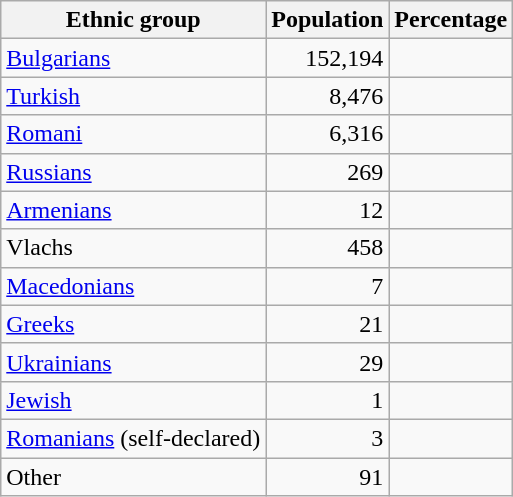<table class="wikitable sortable">
<tr>
<th>Ethnic group</th>
<th>Population</th>
<th>Percentage</th>
</tr>
<tr>
<td><a href='#'>Bulgarians</a></td>
<td align="right">152,194</td>
<td align="right"></td>
</tr>
<tr>
<td><a href='#'>Turkish</a></td>
<td align="right">8,476</td>
<td align="right"></td>
</tr>
<tr>
<td><a href='#'>Romani</a></td>
<td align="right">6,316</td>
<td align="right"></td>
</tr>
<tr>
<td><a href='#'>Russians</a></td>
<td align="right">269</td>
<td align="right"></td>
</tr>
<tr>
<td><a href='#'>Armenians</a></td>
<td align="right">12</td>
<td align="right"></td>
</tr>
<tr>
<td>Vlachs </td>
<td align="right">458</td>
<td align="right"></td>
</tr>
<tr>
<td><a href='#'>Macedonians</a></td>
<td align="right">7</td>
<td align="right"></td>
</tr>
<tr>
<td><a href='#'>Greeks</a></td>
<td align="right">21</td>
<td align="right"></td>
</tr>
<tr>
<td><a href='#'>Ukrainians</a></td>
<td align="right">29</td>
<td align="right"></td>
</tr>
<tr>
<td><a href='#'>Jewish</a></td>
<td align="right">1</td>
<td align="right"></td>
</tr>
<tr>
<td><a href='#'>Romanians</a> (self-declared)</td>
<td align="right">3</td>
<td align="right"></td>
</tr>
<tr>
<td>Other</td>
<td align="right">91</td>
<td align="right"></td>
</tr>
</table>
